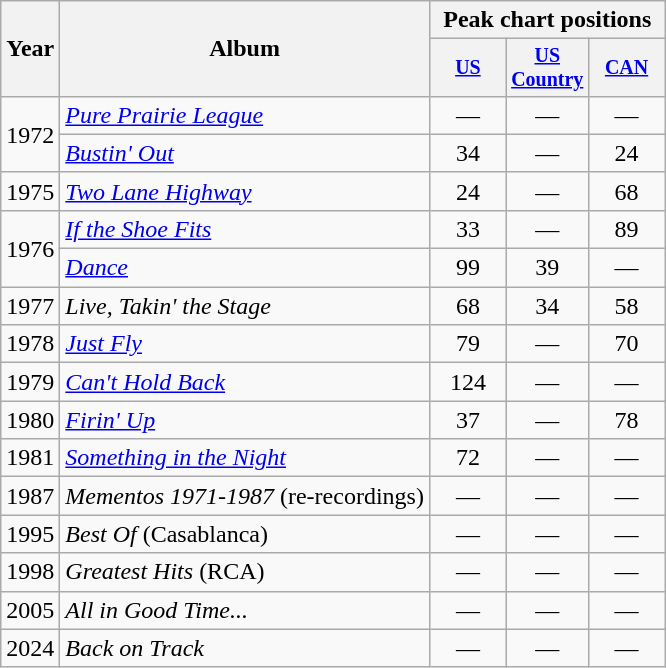<table class="wikitable" style="text-align:center;">
<tr>
<th rowspan="2">Year</th>
<th rowspan="2">Album</th>
<th colspan="3">Peak chart positions</th>
</tr>
<tr style="font-size:smaller;">
<th style="width:45px;"><a href='#'>US</a></th>
<th style="width:45px;"><a href='#'>US Country</a></th>
<th style="width:45px;"><a href='#'>CAN</a></th>
</tr>
<tr>
<td rowspan="2">1972</td>
<td style="text-align:left;"><em><a href='#'>Pure Prairie League</a></em></td>
<td>—</td>
<td>—</td>
<td>—</td>
</tr>
<tr>
<td style="text-align:left;"><em><a href='#'>Bustin' Out</a></em></td>
<td>34</td>
<td>—</td>
<td>24</td>
</tr>
<tr>
<td>1975</td>
<td style="text-align:left;"><em><a href='#'>Two Lane Highway</a></em></td>
<td>24</td>
<td>—</td>
<td>68</td>
</tr>
<tr>
<td rowspan="2">1976</td>
<td style="text-align:left;"><em><a href='#'>If the Shoe Fits</a></em></td>
<td>33</td>
<td>—</td>
<td>89</td>
</tr>
<tr>
<td style="text-align:left;"><em><a href='#'>Dance</a></em></td>
<td>99</td>
<td>39</td>
<td>—</td>
</tr>
<tr>
<td>1977</td>
<td style="text-align:left;"><em>Live, Takin' the Stage</em></td>
<td>68</td>
<td>34</td>
<td>58</td>
</tr>
<tr>
<td>1978</td>
<td style="text-align:left;"><em><a href='#'>Just Fly</a></em></td>
<td>79</td>
<td>—</td>
<td>70</td>
</tr>
<tr>
<td>1979</td>
<td style="text-align:left;"><em><a href='#'>Can't Hold Back</a></em></td>
<td>124</td>
<td>—</td>
<td>—</td>
</tr>
<tr>
<td>1980</td>
<td style="text-align:left;"><em><a href='#'>Firin' Up</a></em></td>
<td>37</td>
<td>—</td>
<td>78</td>
</tr>
<tr>
<td>1981</td>
<td style="text-align:left;"><em><a href='#'>Something in the Night</a></em></td>
<td>72</td>
<td>—</td>
<td>—</td>
</tr>
<tr>
<td>1987</td>
<td style="text-align:left;"><em>Mementos 1971-1987</em> (re-recordings)</td>
<td>—</td>
<td>—</td>
<td>—</td>
</tr>
<tr>
<td>1995</td>
<td style="text-align:left;"><em>Best Of</em> (Casablanca)</td>
<td>—</td>
<td>—</td>
<td>—</td>
</tr>
<tr>
<td>1998</td>
<td style="text-align:left;"><em>Greatest Hits</em> (RCA)</td>
<td>—</td>
<td>—</td>
<td>—</td>
</tr>
<tr>
<td>2005</td>
<td style="text-align:left;"><em>All in Good Time...</em></td>
<td>—</td>
<td>—</td>
<td>—</td>
</tr>
<tr>
<td>2024</td>
<td style="text-align:left;"><em>Back on Track</em></td>
<td>—</td>
<td>—</td>
<td>—</td>
</tr>
</table>
